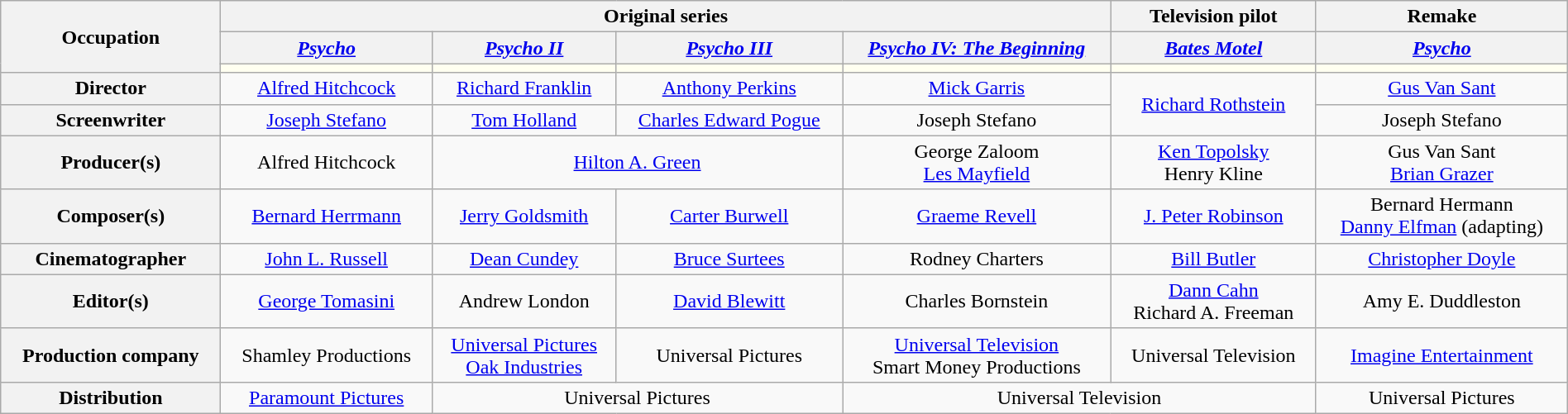<table class="wikitable plainrowheaders" style="text-align:center; width:100%;">
<tr>
<th rowspan="3">Occupation</th>
<th colspan="4">Original series</th>
<th>Television pilot</th>
<th>Remake</th>
</tr>
<tr>
<th><em><a href='#'>Psycho</a></em></th>
<th><em><a href='#'>Psycho II</a></em></th>
<th><em><a href='#'>Psycho III</a></em></th>
<th><em><a href='#'>Psycho IV: The Beginning</a></em></th>
<th><em><a href='#'>Bates Motel</a></em></th>
<th><em><a href='#'>Psycho</a></em></th>
</tr>
<tr>
<td style="background:ivory;"></td>
<td style="background:ivory;"></td>
<td style="background:ivory;"></td>
<td style="background:ivory;"></td>
<td style="background:ivory;"></td>
<td style="background:ivory;"></td>
</tr>
<tr>
<th>Director</th>
<td><a href='#'>Alfred Hitchcock</a></td>
<td><a href='#'>Richard Franklin</a></td>
<td><a href='#'>Anthony Perkins</a></td>
<td><a href='#'>Mick Garris</a></td>
<td rowspan="2"><a href='#'>Richard Rothstein</a></td>
<td><a href='#'>Gus Van Sant</a></td>
</tr>
<tr>
<th>Screenwriter</th>
<td><a href='#'>Joseph Stefano</a></td>
<td><a href='#'>Tom Holland</a></td>
<td><a href='#'>Charles Edward Pogue</a></td>
<td>Joseph Stefano</td>
<td>Joseph Stefano</td>
</tr>
<tr>
<th>Producer(s)</th>
<td>Alfred Hitchcock</td>
<td colspan="2"><a href='#'>Hilton A. Green</a></td>
<td>George Zaloom<br><a href='#'>Les Mayfield</a></td>
<td><a href='#'>Ken Topolsky</a><br>Henry Kline</td>
<td>Gus Van Sant<br><a href='#'>Brian Grazer</a></td>
</tr>
<tr>
<th>Composer(s)</th>
<td><a href='#'>Bernard Herrmann</a></td>
<td><a href='#'>Jerry Goldsmith</a></td>
<td><a href='#'>Carter Burwell</a></td>
<td><a href='#'>Graeme Revell</a></td>
<td><a href='#'>J. Peter Robinson</a></td>
<td>Bernard Hermann<br><a href='#'>Danny Elfman</a> (adapting)</td>
</tr>
<tr>
<th>Cinematographer</th>
<td><a href='#'>John L. Russell</a></td>
<td><a href='#'>Dean Cundey</a></td>
<td><a href='#'>Bruce Surtees</a></td>
<td>Rodney Charters</td>
<td><a href='#'>Bill Butler</a></td>
<td><a href='#'>Christopher Doyle</a></td>
</tr>
<tr>
<th>Editor(s)</th>
<td><a href='#'>George Tomasini</a></td>
<td>Andrew London</td>
<td><a href='#'>David Blewitt</a></td>
<td>Charles Bornstein</td>
<td><a href='#'>Dann Cahn</a><br>Richard A. Freeman</td>
<td>Amy E. Duddleston</td>
</tr>
<tr>
<th>Production company</th>
<td>Shamley Productions</td>
<td><a href='#'>Universal Pictures</a><br><a href='#'>Oak Industries</a></td>
<td>Universal Pictures</td>
<td><a href='#'>Universal Television</a><br>Smart Money Productions</td>
<td>Universal Television</td>
<td><a href='#'>Imagine Entertainment</a></td>
</tr>
<tr>
<th>Distribution</th>
<td><a href='#'>Paramount Pictures</a></td>
<td colspan="2">Universal Pictures</td>
<td colspan="2">Universal Television</td>
<td>Universal Pictures</td>
</tr>
</table>
